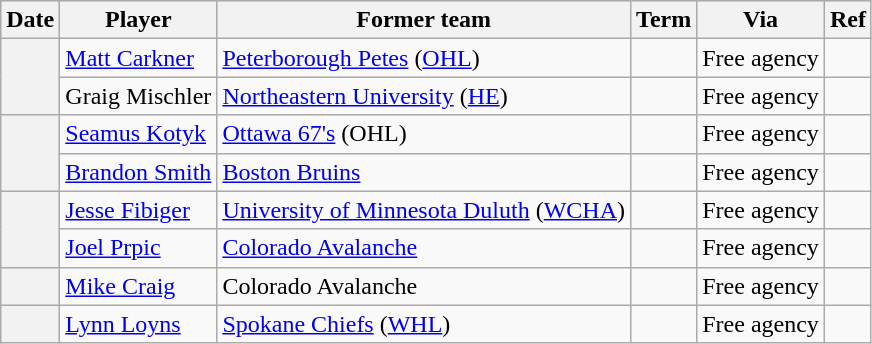<table class="wikitable plainrowheaders">
<tr style="background:#ddd; text-align:center;">
<th>Date</th>
<th>Player</th>
<th>Former team</th>
<th>Term</th>
<th>Via</th>
<th>Ref</th>
</tr>
<tr>
<th scope="row" rowspan=2></th>
<td><a href='#'>Matt Carkner</a></td>
<td><a href='#'>Peterborough Petes</a> (<a href='#'>OHL</a>)</td>
<td></td>
<td>Free agency</td>
<td></td>
</tr>
<tr>
<td>Graig Mischler</td>
<td><a href='#'>Northeastern University</a> (<a href='#'>HE</a>)</td>
<td></td>
<td>Free agency</td>
<td></td>
</tr>
<tr>
<th scope="row" rowspan=2></th>
<td><a href='#'>Seamus Kotyk</a></td>
<td><a href='#'>Ottawa 67's</a> (OHL)</td>
<td></td>
<td>Free agency</td>
<td></td>
</tr>
<tr>
<td><a href='#'>Brandon Smith</a></td>
<td><a href='#'>Boston Bruins</a></td>
<td></td>
<td>Free agency</td>
<td></td>
</tr>
<tr>
<th scope="row" rowspan=2></th>
<td><a href='#'>Jesse Fibiger</a></td>
<td><a href='#'>University of Minnesota Duluth</a> (<a href='#'>WCHA</a>)</td>
<td></td>
<td>Free agency</td>
<td></td>
</tr>
<tr>
<td><a href='#'>Joel Prpic</a></td>
<td><a href='#'>Colorado Avalanche</a></td>
<td></td>
<td>Free agency</td>
<td></td>
</tr>
<tr>
<th scope="row"></th>
<td><a href='#'>Mike Craig</a></td>
<td>Colorado Avalanche</td>
<td></td>
<td>Free agency</td>
<td></td>
</tr>
<tr>
<th scope="row"></th>
<td><a href='#'>Lynn Loyns</a></td>
<td><a href='#'>Spokane Chiefs</a> (<a href='#'>WHL</a>)</td>
<td></td>
<td>Free agency</td>
<td></td>
</tr>
</table>
